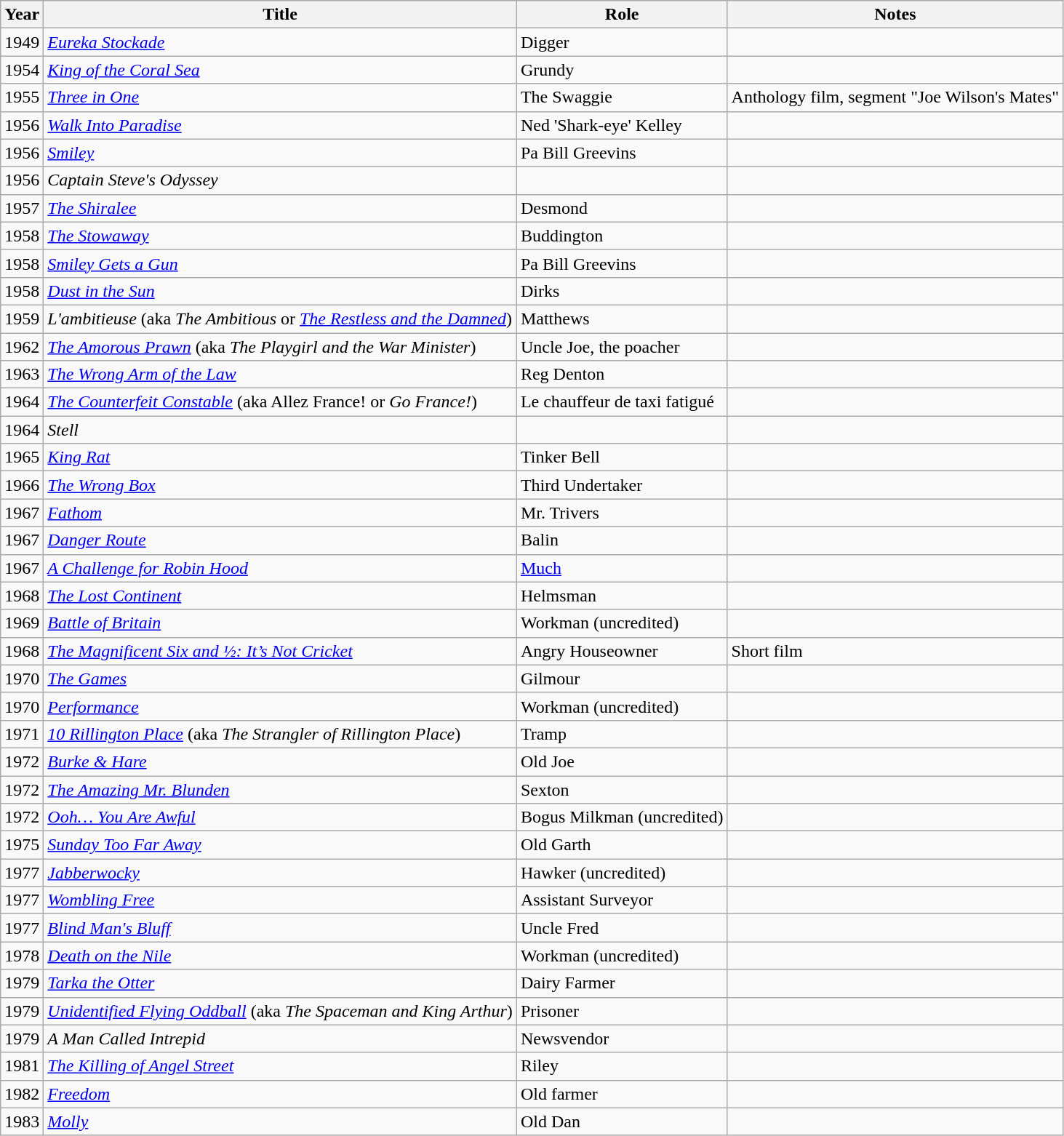<table class=wikitable>
<tr>
<th>Year</th>
<th>Title</th>
<th>Role</th>
<th>Notes</th>
</tr>
<tr>
<td>1949</td>
<td><em><a href='#'> Eureka Stockade</a></em></td>
<td>Digger</td>
<td></td>
</tr>
<tr>
<td>1954</td>
<td><em><a href='#'>King of the Coral Sea</a></em></td>
<td>Grundy</td>
<td></td>
</tr>
<tr>
<td>1955</td>
<td><em><a href='#'>Three in One</a></em></td>
<td>The Swaggie</td>
<td>Anthology film, segment "Joe Wilson's Mates"</td>
</tr>
<tr>
<td>1956</td>
<td><em><a href='#'>Walk Into Paradise</a></em></td>
<td>Ned 'Shark-eye' Kelley</td>
<td></td>
</tr>
<tr>
<td>1956</td>
<td><em><a href='#'>Smiley</a></em></td>
<td>Pa Bill Greevins</td>
<td></td>
</tr>
<tr>
<td>1956</td>
<td><em>Captain Steve's Odyssey</em></td>
<td></td>
<td></td>
</tr>
<tr>
<td>1957</td>
<td><em><a href='#'>The Shiralee</a></em></td>
<td>Desmond</td>
<td></td>
</tr>
<tr>
<td>1958</td>
<td><em><a href='#'>The Stowaway</a></em></td>
<td>Buddington</td>
<td></td>
</tr>
<tr>
<td>1958</td>
<td><em><a href='#'>Smiley Gets a Gun</a></em></td>
<td>Pa Bill Greevins</td>
<td></td>
</tr>
<tr>
<td>1958</td>
<td><em><a href='#'>Dust in the Sun</a></em></td>
<td>Dirks</td>
<td></td>
</tr>
<tr>
<td>1959</td>
<td><em>L'ambitieuse</em> (aka <em>The Ambitious</em> or <em><a href='#'>The Restless and the Damned</a></em>)</td>
<td>Matthews</td>
<td></td>
</tr>
<tr>
<td>1962</td>
<td><em><a href='#'>The Amorous Prawn</a></em> (aka <em>The Playgirl and the War Minister</em>)</td>
<td>Uncle Joe, the poacher</td>
<td></td>
</tr>
<tr>
<td>1963</td>
<td><em><a href='#'>The Wrong Arm of the Law</a></em></td>
<td>Reg Denton</td>
<td></td>
</tr>
<tr>
<td>1964</td>
<td><em><a href='#'>The Counterfeit Constable</a></em> (aka Allez France! or <em>Go France!</em>)</td>
<td>Le chauffeur de taxi fatigué</td>
<td></td>
</tr>
<tr>
<td>1964</td>
<td><em>Stell</em></td>
<td></td>
<td></td>
</tr>
<tr>
<td>1965</td>
<td><em><a href='#'>King Rat</a></em></td>
<td>Tinker Bell</td>
<td></td>
</tr>
<tr>
<td>1966</td>
<td><em><a href='#'>The Wrong Box</a></em></td>
<td>Third Undertaker</td>
<td></td>
</tr>
<tr>
<td>1967</td>
<td><em><a href='#'>Fathom</a></em></td>
<td>Mr. Trivers</td>
<td></td>
</tr>
<tr>
<td>1967</td>
<td><em><a href='#'>Danger Route</a></em></td>
<td>Balin</td>
<td></td>
</tr>
<tr>
<td>1967</td>
<td><em><a href='#'>A Challenge for Robin Hood</a></em></td>
<td><a href='#'>Much</a></td>
<td></td>
</tr>
<tr>
<td>1968</td>
<td><em><a href='#'>The Lost Continent</a></em></td>
<td>Helmsman</td>
<td></td>
</tr>
<tr>
<td>1969</td>
<td><em><a href='#'>Battle of Britain</a></em></td>
<td>Workman (uncredited)</td>
<td></td>
</tr>
<tr>
<td>1968</td>
<td><em><a href='#'>The Magnificent Six and ½: It’s Not Cricket</a></em></td>
<td>Angry Houseowner</td>
<td>Short film</td>
</tr>
<tr>
<td>1970</td>
<td><em><a href='#'>The Games</a></em></td>
<td>Gilmour</td>
<td></td>
</tr>
<tr>
<td>1970</td>
<td><em><a href='#'>Performance</a></em></td>
<td>Workman (uncredited)</td>
<td></td>
</tr>
<tr>
<td>1971</td>
<td><em><a href='#'>10 Rillington Place</a></em> (aka <em>The Strangler of Rillington Place</em>)</td>
<td>Tramp</td>
<td></td>
</tr>
<tr>
<td>1972</td>
<td><em><a href='#'>Burke & Hare</a></em></td>
<td>Old Joe</td>
<td></td>
</tr>
<tr>
<td>1972</td>
<td><em><a href='#'>The Amazing Mr. Blunden</a></em></td>
<td>Sexton</td>
<td></td>
</tr>
<tr>
<td>1972</td>
<td><em><a href='#'>Ooh… You Are Awful</a></em></td>
<td>Bogus Milkman (uncredited)</td>
<td></td>
</tr>
<tr>
<td>1975</td>
<td><em><a href='#'>Sunday Too Far Away</a></em></td>
<td>Old Garth</td>
<td></td>
</tr>
<tr>
<td>1977</td>
<td><em><a href='#'>Jabberwocky</a></em></td>
<td>Hawker (uncredited)</td>
<td></td>
</tr>
<tr>
<td>1977</td>
<td><em><a href='#'>Wombling Free</a></em></td>
<td>Assistant Surveyor</td>
<td></td>
</tr>
<tr>
<td>1977</td>
<td><em><a href='#'>Blind Man's Bluff</a></em></td>
<td>Uncle Fred</td>
<td></td>
</tr>
<tr>
<td>1978</td>
<td><em><a href='#'>Death on the Nile</a></em></td>
<td>Workman (uncredited)</td>
<td></td>
</tr>
<tr>
<td>1979</td>
<td><em><a href='#'>Tarka the Otter</a></em></td>
<td>Dairy Farmer</td>
<td></td>
</tr>
<tr>
<td>1979</td>
<td><em><a href='#'>Unidentified Flying Oddball</a></em> (aka <em>The Spaceman and King Arthur</em>)</td>
<td>Prisoner</td>
<td></td>
</tr>
<tr>
<td>1979</td>
<td><em>A Man Called Intrepid</em></td>
<td>Newsvendor</td>
<td></td>
</tr>
<tr>
<td>1981</td>
<td><em><a href='#'>The Killing of Angel Street</a></em></td>
<td>Riley</td>
<td></td>
</tr>
<tr>
<td>1982</td>
<td><em><a href='#'>Freedom</a></em></td>
<td>Old farmer</td>
<td></td>
</tr>
<tr>
<td>1983</td>
<td><em><a href='#'>Molly</a></em></td>
<td>Old Dan</td>
<td></td>
</tr>
</table>
